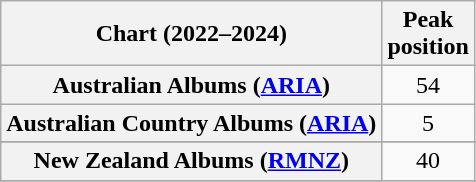<table class="wikitable sortable plainrowheaders" style="text-align:center">
<tr>
<th scope="col">Chart (2022–2024)</th>
<th scope="col">Peak<br>position</th>
</tr>
<tr>
<th scope="row">Australian Albums (<a href='#'>ARIA</a>)</th>
<td>54</td>
</tr>
<tr>
<th scope="row">Australian Country Albums (<a href='#'>ARIA</a>)</th>
<td>5</td>
</tr>
<tr>
</tr>
<tr>
</tr>
<tr>
<th scope="row">New Zealand Albums (<a href='#'>RMNZ</a>)</th>
<td>40</td>
</tr>
<tr>
</tr>
<tr>
</tr>
<tr>
</tr>
<tr>
</tr>
<tr>
</tr>
<tr>
</tr>
</table>
